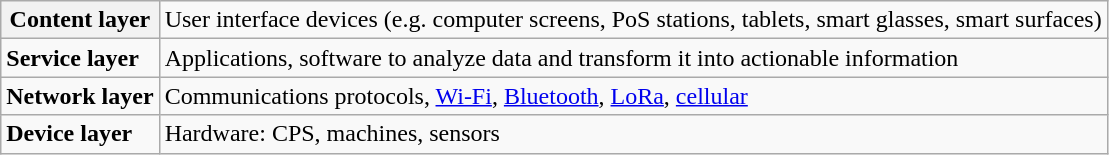<table class="wikitable">
<tr>
<th>Content layer</th>
<td>User interface devices (e.g. computer screens, PoS stations, tablets, smart glasses, smart surfaces)</td>
</tr>
<tr>
<td><strong>Service layer</strong></td>
<td>Applications, software to analyze data and transform it into actionable information</td>
</tr>
<tr>
<td><strong>Network layer</strong></td>
<td>Communications protocols, <a href='#'>Wi-Fi</a>, <a href='#'>Bluetooth</a>, <a href='#'>LoRa</a>, <a href='#'>cellular</a></td>
</tr>
<tr>
<td><strong>Device layer</strong></td>
<td>Hardware: CPS, machines, sensors</td>
</tr>
</table>
